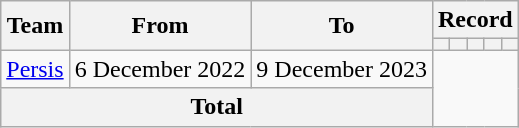<table class=wikitable style="text-align:center">
<tr>
<th rowspan=2>Team</th>
<th rowspan=2>From</th>
<th rowspan=2>To</th>
<th colspan=5>Record</th>
</tr>
<tr>
<th></th>
<th></th>
<th></th>
<th></th>
<th></th>
</tr>
<tr>
<td align=left><a href='#'>Persis</a></td>
<td align=left>6 December 2022</td>
<td align=left>9 December 2023<br></td>
</tr>
<tr>
<th colspan=3>Total<br></th>
</tr>
</table>
